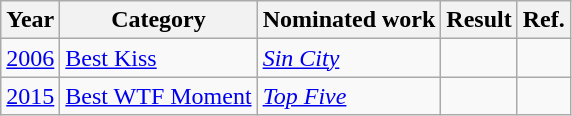<table class="wikitable">
<tr>
<th>Year</th>
<th>Category</th>
<th>Nominated work</th>
<th>Result</th>
<th>Ref.</th>
</tr>
<tr>
<td><a href='#'>2006</a></td>
<td><a href='#'>Best Kiss</a></td>
<td><em><a href='#'>Sin City</a></em></td>
<td></td>
<td></td>
</tr>
<tr>
<td><a href='#'>2015</a></td>
<td><a href='#'>Best WTF Moment</a></td>
<td><em><a href='#'>Top Five</a></em></td>
<td></td>
<td></td>
</tr>
</table>
